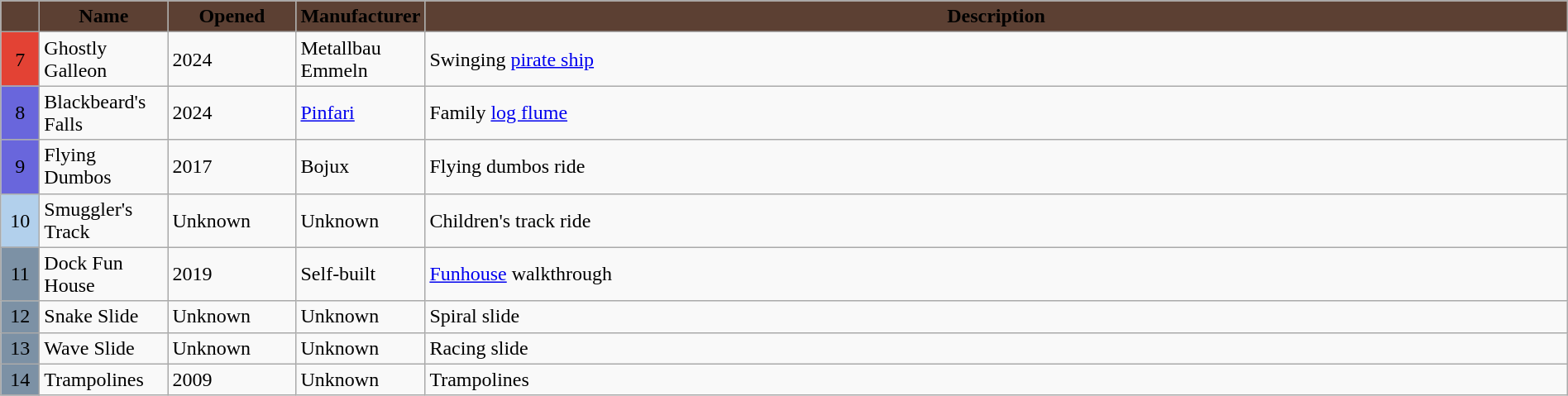<table class="wikitable sortable" style="width: 100%; font sizes: 95%;">
<tr>
<th style="background-color: #5C4033; width: 1.5em;"></th>
<th style="background-color: #5C4033; width: 6em;">Name</th>
<th style="background-color: #5C4033; width: 6em;">Opened</th>
<th style="background-color: #5C4033; width: 6em;">Manufacturer</th>
<th style="background-color: #5C4033;">Description</th>
</tr>
<tr>
<td bgcolor="#e34234" style="text-align: center;">7</td>
<td>Ghostly Galleon</td>
<td>2024</td>
<td>Metallbau Emmeln</td>
<td>Swinging <a href='#'>pirate ship</a></td>
</tr>
<tr>
<td bgcolor="#6966dc" style="text-align: center;">8</td>
<td>Blackbeard's Falls</td>
<td>2024</td>
<td><a href='#'>Pinfari</a></td>
<td>Family <a href='#'>log flume</a></td>
</tr>
<tr>
<td bgcolor="#6966dc" style="text-align: center;">9</td>
<td>Flying Dumbos</td>
<td>2017</td>
<td>Bojux</td>
<td>Flying dumbos ride</td>
</tr>
<tr>
<td bgcolor="#b2d0ec" style="text-align: center;">10</td>
<td>Smuggler's Track</td>
<td>Unknown</td>
<td>Unknown</td>
<td>Children's track ride</td>
</tr>
<tr>
<td bgcolor="#7c91a5" style="text-align: center;">11</td>
<td>Dock Fun House</td>
<td>2019</td>
<td>Self-built</td>
<td><a href='#'>Funhouse</a> walkthrough</td>
</tr>
<tr>
<td bgcolor="#7c91a5" style="text-align: center;">12</td>
<td>Snake Slide</td>
<td>Unknown</td>
<td>Unknown</td>
<td>Spiral slide</td>
</tr>
<tr>
<td bgcolor="#7c91a5" style="text-align: center;">13</td>
<td>Wave Slide</td>
<td>Unknown</td>
<td>Unknown</td>
<td>Racing slide</td>
</tr>
<tr>
<td bgcolor="#7c91a5" style="text-align: center;">14</td>
<td>Trampolines</td>
<td>2009</td>
<td>Unknown</td>
<td>Trampolines</td>
</tr>
</table>
